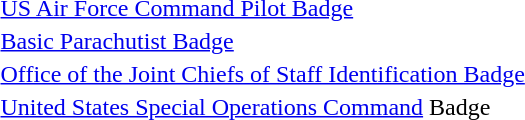<table>
<tr>
<td></td>
<td><a href='#'>US Air Force Command Pilot Badge</a></td>
</tr>
<tr>
<td></td>
<td><a href='#'>Basic Parachutist Badge</a></td>
</tr>
<tr>
<td></td>
<td><a href='#'>Office of the Joint Chiefs of Staff Identification Badge</a></td>
</tr>
<tr>
<td></td>
<td><a href='#'>United States Special Operations Command</a> Badge</td>
</tr>
</table>
